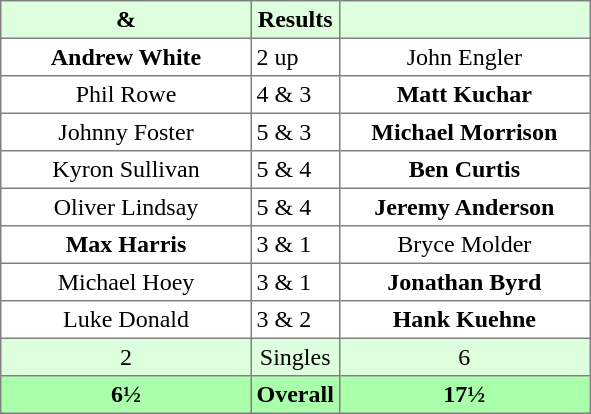<table border="1" cellpadding="3" style="border-collapse:collapse; text-align:center;">
<tr style="background:#ddffdd;">
<th width=160> & </th>
<th>Results</th>
<th width=160></th>
</tr>
<tr>
<td><strong>Andrew White</strong></td>
<td align=left> 2 up</td>
<td>John Engler</td>
</tr>
<tr>
<td>Phil Rowe</td>
<td align=left> 4 & 3</td>
<td><strong>Matt Kuchar</strong></td>
</tr>
<tr>
<td>Johnny Foster</td>
<td align=left> 5 & 3</td>
<td><strong>Michael Morrison</strong></td>
</tr>
<tr>
<td>Kyron Sullivan</td>
<td align=left> 5 & 4</td>
<td><strong>Ben Curtis</strong></td>
</tr>
<tr>
<td>Oliver Lindsay</td>
<td align=left> 5 & 4</td>
<td><strong>Jeremy Anderson</strong></td>
</tr>
<tr>
<td><strong>Max Harris</strong></td>
<td align=left> 3 & 1</td>
<td>Bryce Molder</td>
</tr>
<tr>
<td>Michael Hoey</td>
<td align=left> 3 & 1</td>
<td><strong>Jonathan Byrd</strong></td>
</tr>
<tr>
<td>Luke Donald</td>
<td align=left> 3 & 2</td>
<td><strong>Hank Kuehne</strong></td>
</tr>
<tr style="background:#ddffdd;">
<td>2</td>
<td>Singles</td>
<td>6</td>
</tr>
<tr style="background:#aaffaa;">
<th>6½</th>
<th>Overall</th>
<th>17½</th>
</tr>
</table>
